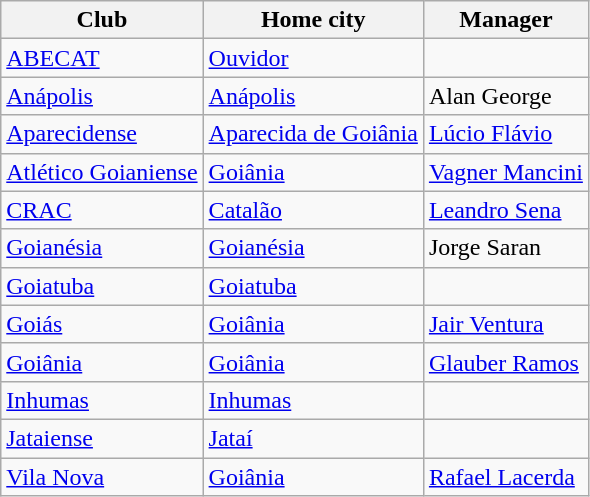<table class="wikitable">
<tr>
<th>Club</th>
<th>Home city</th>
<th>Manager</th>
</tr>
<tr>
<td><a href='#'>ABECAT</a></td>
<td><a href='#'>Ouvidor</a></td>
<td></td>
</tr>
<tr>
<td><a href='#'>Anápolis</a></td>
<td><a href='#'>Anápolis</a></td>
<td>Alan George</td>
</tr>
<tr>
<td><a href='#'>Aparecidense</a></td>
<td><a href='#'>Aparecida de Goiânia</a></td>
<td><a href='#'>Lúcio Flávio</a></td>
</tr>
<tr>
<td><a href='#'>Atlético Goianiense</a></td>
<td><a href='#'>Goiânia</a></td>
<td><a href='#'>Vagner Mancini</a></td>
</tr>
<tr>
<td><a href='#'>CRAC</a></td>
<td><a href='#'>Catalão</a></td>
<td><a href='#'>Leandro Sena</a></td>
</tr>
<tr>
<td><a href='#'>Goianésia</a></td>
<td><a href='#'>Goianésia</a></td>
<td>Jorge Saran</td>
</tr>
<tr>
<td><a href='#'>Goiatuba</a></td>
<td><a href='#'>Goiatuba</a></td>
<td></td>
</tr>
<tr>
<td><a href='#'>Goiás</a></td>
<td><a href='#'>Goiânia</a></td>
<td><a href='#'>Jair Ventura</a></td>
</tr>
<tr>
<td><a href='#'>Goiânia</a></td>
<td><a href='#'>Goiânia</a></td>
<td><a href='#'>Glauber Ramos</a></td>
</tr>
<tr>
<td><a href='#'>Inhumas</a></td>
<td><a href='#'>Inhumas</a></td>
<td></td>
</tr>
<tr>
<td><a href='#'>Jataiense</a></td>
<td><a href='#'>Jataí</a></td>
<td></td>
</tr>
<tr>
<td><a href='#'>Vila Nova</a></td>
<td><a href='#'>Goiânia</a></td>
<td><a href='#'>Rafael Lacerda</a></td>
</tr>
</table>
